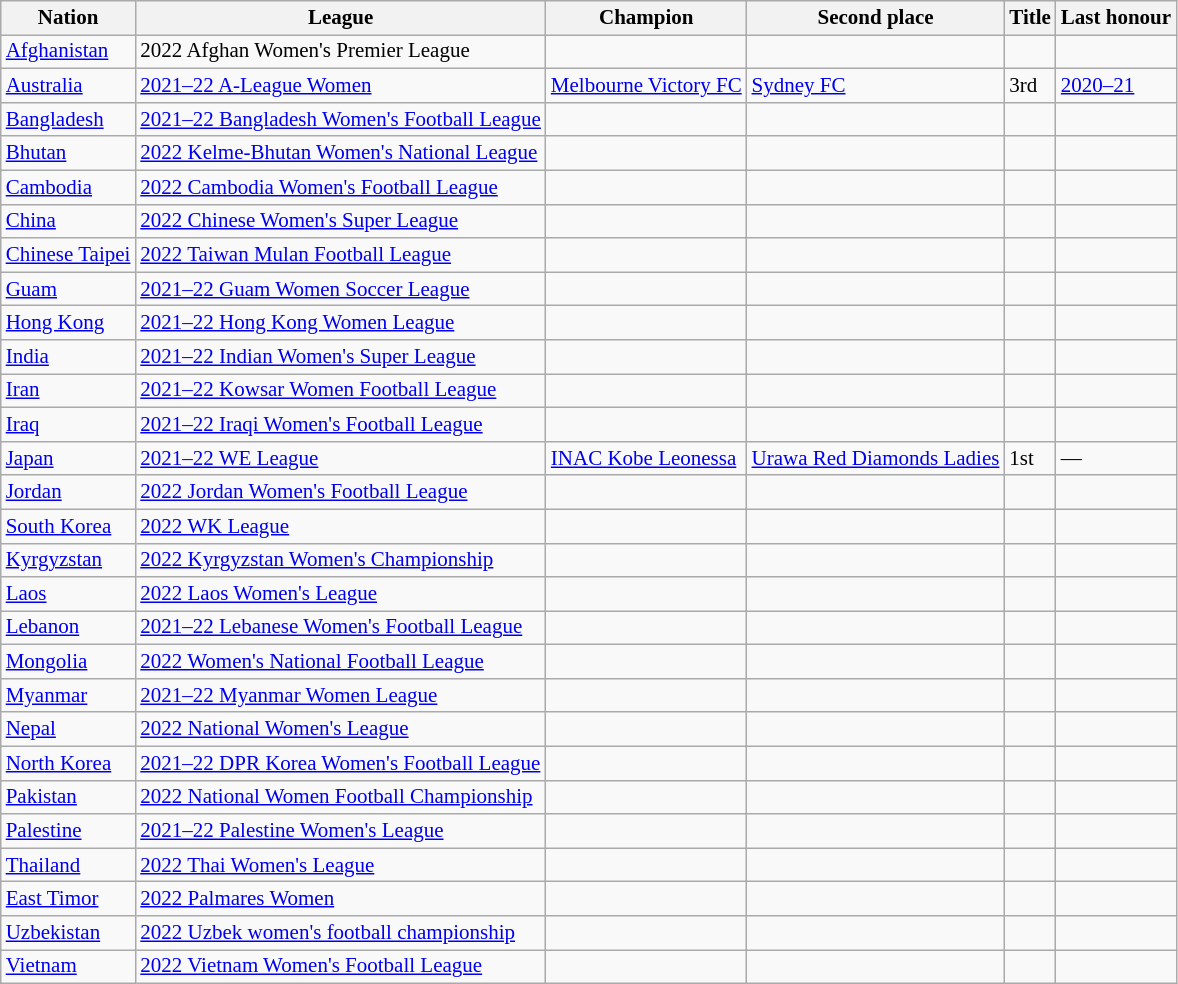<table class=wikitable style="font-size:14px">
<tr>
<th>Nation</th>
<th>League</th>
<th>Champion</th>
<th>Second place</th>
<th data-sort-type="number">Title</th>
<th>Last honour</th>
</tr>
<tr>
<td> <a href='#'>Afghanistan</a></td>
<td>2022 Afghan Women's Premier League</td>
<td></td>
<td></td>
<td></td>
<td></td>
</tr>
<tr>
<td> <a href='#'>Australia</a></td>
<td><a href='#'>2021–22 A-League Women</a></td>
<td><a href='#'>Melbourne Victory FC</a></td>
<td><a href='#'>Sydney FC</a></td>
<td>3rd</td>
<td><a href='#'>2020–21</a></td>
</tr>
<tr>
<td> <a href='#'>Bangladesh</a></td>
<td><a href='#'>2021–22 Bangladesh Women's Football League</a></td>
<td></td>
<td></td>
<td></td>
<td></td>
</tr>
<tr>
<td> <a href='#'>Bhutan</a></td>
<td><a href='#'>2022 Kelme-Bhutan Women's National League</a></td>
<td></td>
<td></td>
<td></td>
<td></td>
</tr>
<tr>
<td> <a href='#'>Cambodia</a></td>
<td><a href='#'>2022 Cambodia Women's Football League</a></td>
<td></td>
<td></td>
<td></td>
<td></td>
</tr>
<tr>
<td> <a href='#'>China</a></td>
<td><a href='#'>2022 Chinese Women's Super League</a></td>
<td></td>
<td></td>
<td></td>
<td></td>
</tr>
<tr>
<td> <a href='#'>Chinese Taipei</a></td>
<td><a href='#'>2022 Taiwan Mulan Football League</a></td>
<td></td>
<td></td>
<td></td>
<td></td>
</tr>
<tr>
<td align=left> <a href='#'>Guam</a></td>
<td align=left><a href='#'>2021–22 Guam Women Soccer League</a></td>
<td></td>
<td></td>
<td></td>
<td></td>
</tr>
<tr>
<td> <a href='#'>Hong Kong</a></td>
<td><a href='#'>2021–22 Hong Kong Women League</a></td>
<td></td>
<td></td>
<td></td>
<td></td>
</tr>
<tr>
<td> <a href='#'>India</a></td>
<td><a href='#'>2021–22 Indian Women's Super League</a></td>
<td></td>
<td></td>
<td></td>
<td></td>
</tr>
<tr>
<td> <a href='#'>Iran</a></td>
<td><a href='#'>2021–22 Kowsar Women Football League</a></td>
<td></td>
<td></td>
<td></td>
<td></td>
</tr>
<tr>
<td> <a href='#'>Iraq</a></td>
<td><a href='#'>2021–22 Iraqi Women's Football League</a></td>
<td></td>
<td></td>
<td></td>
<td></td>
</tr>
<tr>
<td> <a href='#'>Japan</a></td>
<td><a href='#'>2021–22 WE League</a></td>
<td><a href='#'>INAC Kobe Leonessa</a></td>
<td><a href='#'>Urawa Red Diamonds Ladies</a></td>
<td>1st</td>
<td>—</td>
</tr>
<tr>
<td> <a href='#'>Jordan</a></td>
<td><a href='#'>2022 Jordan Women's Football League</a></td>
<td></td>
<td></td>
<td></td>
<td></td>
</tr>
<tr>
<td> <a href='#'>South Korea</a></td>
<td><a href='#'>2022 WK League</a></td>
<td></td>
<td></td>
<td></td>
<td></td>
</tr>
<tr>
<td> <a href='#'>Kyrgyzstan</a></td>
<td><a href='#'>2022 Kyrgyzstan Women's Championship</a></td>
<td></td>
<td></td>
<td></td>
<td></td>
</tr>
<tr>
<td> <a href='#'>Laos</a></td>
<td><a href='#'>2022 Laos Women's League</a></td>
<td></td>
<td></td>
<td></td>
<td></td>
</tr>
<tr>
<td> <a href='#'>Lebanon</a></td>
<td><a href='#'>2021–22 Lebanese Women's Football League</a></td>
<td></td>
<td></td>
<td></td>
<td></td>
</tr>
<tr>
<td> <a href='#'>Mongolia</a></td>
<td><a href='#'>2022 Women's National Football League</a></td>
<td></td>
<td></td>
<td></td>
<td></td>
</tr>
<tr>
<td> <a href='#'>Myanmar</a></td>
<td><a href='#'>2021–22 Myanmar Women League</a></td>
<td></td>
<td></td>
<td></td>
<td></td>
</tr>
<tr>
<td> <a href='#'>Nepal</a></td>
<td><a href='#'>2022 National Women's League</a></td>
<td></td>
<td></td>
<td></td>
<td></td>
</tr>
<tr>
<td> <a href='#'>North Korea</a></td>
<td><a href='#'>2021–22 DPR Korea Women's Football League</a></td>
<td></td>
<td></td>
<td></td>
<td></td>
</tr>
<tr>
<td> <a href='#'>Pakistan</a></td>
<td><a href='#'>2022 National Women Football Championship</a></td>
<td></td>
<td></td>
<td></td>
<td></td>
</tr>
<tr>
<td> <a href='#'>Palestine</a></td>
<td><a href='#'>2021–22 Palestine Women's League</a></td>
<td></td>
<td></td>
<td></td>
<td></td>
</tr>
<tr>
<td> <a href='#'>Thailand</a></td>
<td><a href='#'>2022 Thai Women's League</a></td>
<td></td>
<td></td>
<td></td>
<td></td>
</tr>
<tr>
<td> <a href='#'>East Timor</a></td>
<td><a href='#'>2022 Palmares Women</a></td>
<td></td>
<td></td>
<td></td>
<td></td>
</tr>
<tr>
<td> <a href='#'>Uzbekistan</a></td>
<td><a href='#'>2022 Uzbek women's football championship</a></td>
<td></td>
<td></td>
<td></td>
<td></td>
</tr>
<tr>
<td> <a href='#'>Vietnam</a></td>
<td><a href='#'>2022 Vietnam Women's Football League</a></td>
<td></td>
<td></td>
<td></td>
<td></td>
</tr>
</table>
